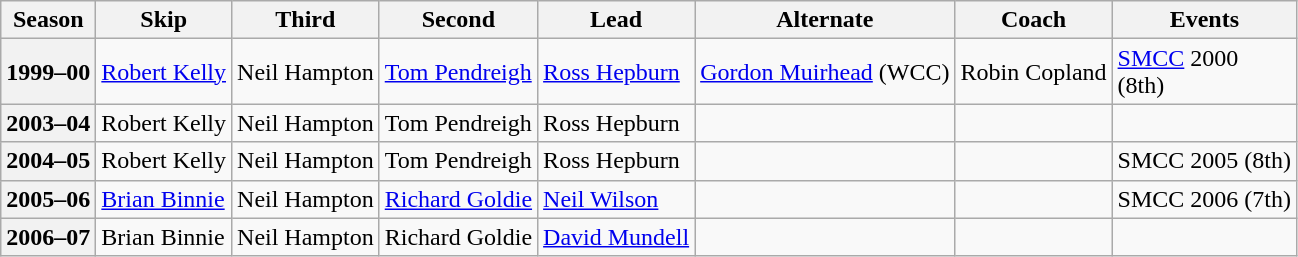<table class="wikitable">
<tr>
<th scope="col">Season</th>
<th scope="col">Skip</th>
<th scope="col">Third</th>
<th scope="col">Second</th>
<th scope="col">Lead</th>
<th scope="col">Alternate</th>
<th scope="col">Coach</th>
<th scope="col">Events</th>
</tr>
<tr>
<th scope="row">1999–00</th>
<td><a href='#'>Robert Kelly</a></td>
<td>Neil Hampton</td>
<td><a href='#'>Tom Pendreigh</a></td>
<td><a href='#'>Ross Hepburn</a></td>
<td><a href='#'>Gordon Muirhead</a> (WCC)</td>
<td>Robin Copland</td>
<td><a href='#'>SMCC</a> 2000 <br> (8th)</td>
</tr>
<tr>
<th scope="row">2003–04</th>
<td>Robert Kelly</td>
<td>Neil Hampton</td>
<td>Tom Pendreigh</td>
<td>Ross Hepburn</td>
<td></td>
<td></td>
<td></td>
</tr>
<tr>
<th scope="row">2004–05</th>
<td>Robert Kelly</td>
<td>Neil Hampton</td>
<td>Tom Pendreigh</td>
<td>Ross Hepburn</td>
<td></td>
<td></td>
<td>SMCC 2005 (8th)</td>
</tr>
<tr>
<th scope="row">2005–06</th>
<td><a href='#'>Brian Binnie</a></td>
<td>Neil Hampton</td>
<td><a href='#'>Richard Goldie</a></td>
<td><a href='#'>Neil Wilson</a></td>
<td></td>
<td></td>
<td>SMCC 2006 (7th)</td>
</tr>
<tr>
<th scope="row">2006–07</th>
<td>Brian Binnie</td>
<td>Neil Hampton</td>
<td>Richard Goldie</td>
<td><a href='#'>David Mundell</a></td>
<td></td>
<td></td>
<td></td>
</tr>
</table>
